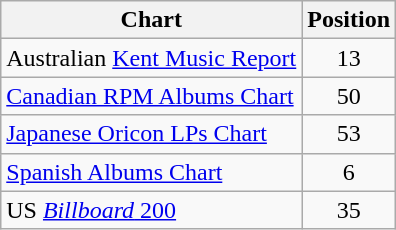<table class="wikitable sortable" style="text-align:center;">
<tr>
<th>Chart</th>
<th>Position</th>
</tr>
<tr>
<td align="left">Australian <a href='#'>Kent Music Report</a></td>
<td>13</td>
</tr>
<tr>
<td align="left"><a href='#'>Canadian RPM Albums Chart</a></td>
<td>50</td>
</tr>
<tr>
<td align="left"><a href='#'>Japanese Oricon LPs Chart</a></td>
<td>53</td>
</tr>
<tr>
<td align="left"><a href='#'>Spanish Albums Chart</a></td>
<td>6</td>
</tr>
<tr>
<td align="left">US <a href='#'><em>Billboard</em> 200</a></td>
<td>35</td>
</tr>
</table>
